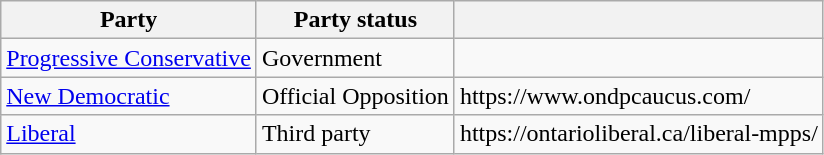<table class="wikitable">
<tr>
<th>Party</th>
<th>Party status</th>
<th></th>
</tr>
<tr>
<td><a href='#'>Progressive Conservative</a></td>
<td>Government</td>
<td></td>
</tr>
<tr>
<td><a href='#'>New Democratic</a></td>
<td>Official Opposition</td>
<td>https://www.ondpcaucus.com/</td>
</tr>
<tr>
<td><a href='#'>Liberal</a></td>
<td>Third party</td>
<td>https://ontarioliberal.ca/liberal-mpps/</td>
</tr>
</table>
